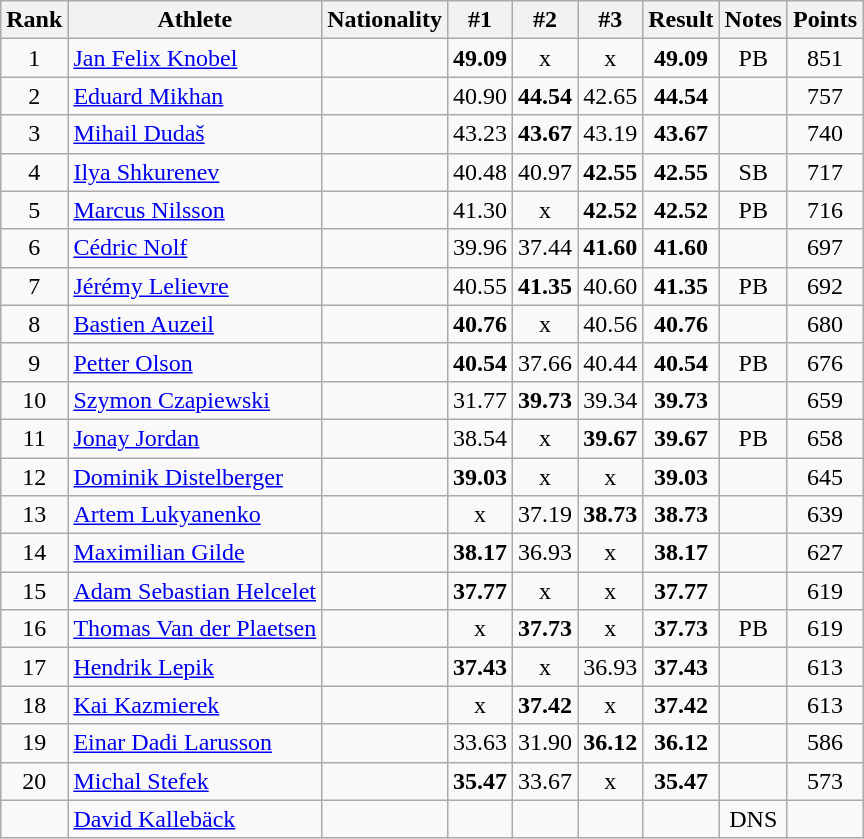<table class="wikitable sortable" style="text-align:center">
<tr>
<th>Rank</th>
<th>Athlete</th>
<th>Nationality</th>
<th>#1</th>
<th>#2</th>
<th>#3</th>
<th>Result</th>
<th>Notes</th>
<th>Points</th>
</tr>
<tr>
<td>1</td>
<td align="left"><a href='#'>Jan Felix Knobel</a></td>
<td align=left></td>
<td><strong>49.09</strong></td>
<td>x</td>
<td>x</td>
<td><strong>49.09</strong></td>
<td>PB</td>
<td>851</td>
</tr>
<tr>
<td>2</td>
<td align="left"><a href='#'>Eduard Mikhan</a></td>
<td align=left></td>
<td>40.90</td>
<td><strong>44.54</strong></td>
<td>42.65</td>
<td><strong>44.54</strong></td>
<td></td>
<td>757</td>
</tr>
<tr>
<td>3</td>
<td align="left"><a href='#'>Mihail Dudaš</a></td>
<td align=left></td>
<td>43.23</td>
<td><strong>43.67</strong></td>
<td>43.19</td>
<td><strong>43.67</strong></td>
<td></td>
<td>740</td>
</tr>
<tr>
<td>4</td>
<td align="left"><a href='#'>Ilya Shkurenev</a></td>
<td align=left></td>
<td>40.48</td>
<td>40.97</td>
<td><strong>42.55</strong></td>
<td><strong>42.55</strong></td>
<td>SB</td>
<td>717</td>
</tr>
<tr>
<td>5</td>
<td align="left"><a href='#'>Marcus Nilsson</a></td>
<td align=left></td>
<td>41.30</td>
<td>x</td>
<td><strong>42.52</strong></td>
<td><strong>42.52</strong></td>
<td>PB</td>
<td>716</td>
</tr>
<tr>
<td>6</td>
<td align="left"><a href='#'>Cédric Nolf</a></td>
<td align=left></td>
<td>39.96</td>
<td>37.44</td>
<td><strong>41.60</strong></td>
<td><strong>41.60</strong></td>
<td></td>
<td>697</td>
</tr>
<tr>
<td>7</td>
<td align="left"><a href='#'>Jérémy Lelievre</a></td>
<td align=left></td>
<td>40.55</td>
<td><strong>41.35</strong></td>
<td>40.60</td>
<td><strong>41.35</strong></td>
<td>PB</td>
<td>692</td>
</tr>
<tr>
<td>8</td>
<td align="left"><a href='#'>Bastien Auzeil</a></td>
<td align=left></td>
<td><strong>40.76</strong></td>
<td>x</td>
<td>40.56</td>
<td><strong>40.76</strong></td>
<td></td>
<td>680</td>
</tr>
<tr>
<td>9</td>
<td align="left"><a href='#'>Petter Olson</a></td>
<td align=left></td>
<td><strong>40.54</strong></td>
<td>37.66</td>
<td>40.44</td>
<td><strong>40.54</strong></td>
<td>PB</td>
<td>676</td>
</tr>
<tr>
<td>10</td>
<td align="left"><a href='#'>Szymon Czapiewski</a></td>
<td align=left></td>
<td>31.77</td>
<td><strong>39.73</strong></td>
<td>39.34</td>
<td><strong>39.73</strong></td>
<td></td>
<td>659</td>
</tr>
<tr>
<td>11</td>
<td align="left"><a href='#'>Jonay Jordan</a></td>
<td align=left></td>
<td>38.54</td>
<td>x</td>
<td><strong>39.67</strong></td>
<td><strong>39.67</strong></td>
<td>PB</td>
<td>658</td>
</tr>
<tr>
<td>12</td>
<td align="left"><a href='#'>Dominik Distelberger</a></td>
<td align=left></td>
<td><strong>39.03</strong></td>
<td>x</td>
<td>x</td>
<td><strong>39.03</strong></td>
<td></td>
<td>645</td>
</tr>
<tr>
<td>13</td>
<td align="left"><a href='#'>Artem Lukyanenko</a></td>
<td align=left></td>
<td>x</td>
<td>37.19</td>
<td><strong>38.73</strong></td>
<td><strong>38.73</strong></td>
<td></td>
<td>639</td>
</tr>
<tr>
<td>14</td>
<td align="left"><a href='#'>Maximilian Gilde</a></td>
<td align=left></td>
<td><strong>38.17</strong></td>
<td>36.93</td>
<td>x</td>
<td><strong>38.17</strong></td>
<td></td>
<td>627</td>
</tr>
<tr>
<td>15</td>
<td align="left"><a href='#'>Adam Sebastian Helcelet</a></td>
<td align=left></td>
<td><strong>37.77</strong></td>
<td>x</td>
<td>x</td>
<td><strong>37.77</strong></td>
<td></td>
<td>619</td>
</tr>
<tr>
<td>16</td>
<td align="left"><a href='#'>Thomas Van der Plaetsen</a></td>
<td align=left></td>
<td>x</td>
<td><strong>37.73</strong></td>
<td>x</td>
<td><strong>37.73</strong></td>
<td>PB</td>
<td>619</td>
</tr>
<tr>
<td>17</td>
<td align="left"><a href='#'>Hendrik Lepik</a></td>
<td align=left></td>
<td><strong>37.43</strong></td>
<td>x</td>
<td>36.93</td>
<td><strong>37.43</strong></td>
<td></td>
<td>613</td>
</tr>
<tr>
<td>18</td>
<td align="left"><a href='#'>Kai Kazmierek</a></td>
<td align=left></td>
<td>x</td>
<td><strong>37.42</strong></td>
<td>x</td>
<td><strong>37.42</strong></td>
<td></td>
<td>613</td>
</tr>
<tr>
<td>19</td>
<td align="left"><a href='#'>Einar Dadi Larusson</a></td>
<td align=left></td>
<td>33.63</td>
<td>31.90</td>
<td><strong>36.12</strong></td>
<td><strong>36.12</strong></td>
<td></td>
<td>586</td>
</tr>
<tr>
<td>20</td>
<td align="left"><a href='#'>Michal Stefek</a></td>
<td align=left></td>
<td><strong>35.47</strong></td>
<td>33.67</td>
<td>x</td>
<td><strong>35.47</strong></td>
<td></td>
<td>573</td>
</tr>
<tr>
<td></td>
<td align="left"><a href='#'>David Kallebäck</a></td>
<td align=left></td>
<td></td>
<td></td>
<td></td>
<td></td>
<td>DNS</td>
<td></td>
</tr>
</table>
